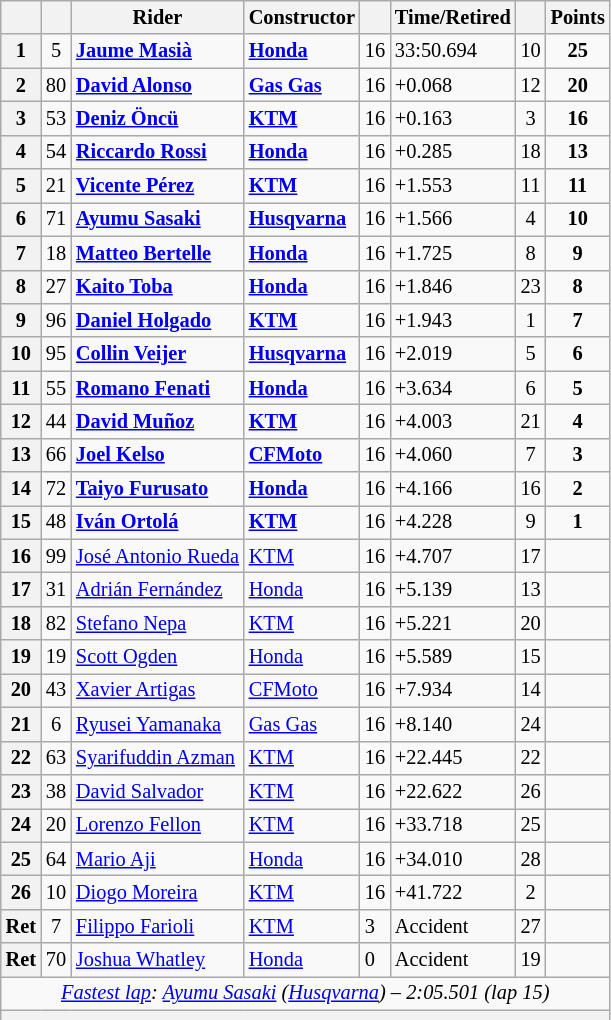<table class="wikitable sortable" style="font-size: 85%;">
<tr>
<th scope="col"></th>
<th scope="col"></th>
<th scope="col">Rider</th>
<th scope="col">Constructor</th>
<th scope="col" class="unsortable"></th>
<th scope="col" class="unsortable">Time/Retired</th>
<th scope="col"></th>
<th scope="col">Points</th>
</tr>
<tr>
<th scope="row">1</th>
<td align="center">5</td>
<td data-sort-value="mas"> <strong><a href='#'>Jaume Masià</a></strong></td>
<td><strong><a href='#'>Honda</a></strong></td>
<td>16</td>
<td>33:50.694</td>
<td align="center">10</td>
<td align="center"><strong>25</strong></td>
</tr>
<tr>
<th scope="row">2</th>
<td align="center">80</td>
<td data-sort-value="alo"> <strong><a href='#'>David Alonso</a></strong></td>
<td><strong><a href='#'>Gas Gas</a></strong></td>
<td>16</td>
<td>+0.068</td>
<td align="center">12</td>
<td align="center"><strong>20</strong></td>
</tr>
<tr>
<th scope="row">3</th>
<td align="center">53</td>
<td data-sort-value="onc"> <strong><a href='#'>Deniz Öncü</a></strong></td>
<td><strong><a href='#'>KTM</a></strong></td>
<td>16</td>
<td>+0.163</td>
<td align="center">3</td>
<td align="center"><strong>16</strong></td>
</tr>
<tr>
<th scope="row">4</th>
<td align="center">54</td>
<td data-sort-value="ros"> <strong><a href='#'>Riccardo Rossi</a></strong></td>
<td><strong><a href='#'>Honda</a></strong></td>
<td>16</td>
<td>+0.285</td>
<td align="center">18</td>
<td align="center"><strong>13</strong></td>
</tr>
<tr>
<th scope="row">5</th>
<td align="center">21</td>
<td data-sort-value="per"> <strong><a href='#'>Vicente Pérez</a></strong></td>
<td><strong><a href='#'>KTM</a></strong></td>
<td>16</td>
<td>+1.553</td>
<td align="center">11</td>
<td align="center"><strong>11</strong></td>
</tr>
<tr>
<th scope="row">6</th>
<td align="center">71</td>
<td data-sort-value="sas"> <strong><a href='#'>Ayumu Sasaki</a></strong></td>
<td><strong><a href='#'>Husqvarna</a></strong></td>
<td>16</td>
<td>+1.566</td>
<td align="center">4</td>
<td align="center"><strong>10</strong></td>
</tr>
<tr>
<th scope="row">7</th>
<td align="center">18</td>
<td data-sort-value="ber"> <strong><a href='#'>Matteo Bertelle</a></strong></td>
<td><strong><a href='#'>Honda</a></strong></td>
<td>16</td>
<td>+1.725</td>
<td align="center">8</td>
<td align="center"><strong>9</strong></td>
</tr>
<tr>
<th scope="row">8</th>
<td align="center">27</td>
<td data-sort-value="tob"> <strong><a href='#'>Kaito Toba</a></strong></td>
<td><strong><a href='#'>Honda</a></strong></td>
<td>16</td>
<td>+1.846</td>
<td align="center">23</td>
<td align="center"><strong>8</strong></td>
</tr>
<tr>
<th scope="row">9</th>
<td align="center">96</td>
<td data-sort-value="hol"> <strong><a href='#'>Daniel Holgado</a></strong></td>
<td><strong><a href='#'>KTM</a></strong></td>
<td>16</td>
<td>+1.943</td>
<td align="center">1</td>
<td align="center"><strong>7</strong></td>
</tr>
<tr>
<th scope="row">10</th>
<td align="center">95</td>
<td data-sort-value="vei"> <strong><a href='#'>Collin Veijer</a></strong></td>
<td><strong><a href='#'>Husqvarna</a></strong></td>
<td>16</td>
<td>+2.019</td>
<td align="center">5</td>
<td align="center"><strong>6</strong></td>
</tr>
<tr>
<th scope="row">11</th>
<td align="center">55</td>
<td data-sort-value="fen"> <strong><a href='#'>Romano Fenati</a></strong></td>
<td><strong><a href='#'>Honda</a></strong></td>
<td>16</td>
<td>+3.634</td>
<td align="center">6</td>
<td align="center"><strong>5</strong></td>
</tr>
<tr>
<th scope="row">12</th>
<td align="center">44</td>
<td data-sort-value="mun"> <strong><a href='#'>David Muñoz</a></strong></td>
<td><strong><a href='#'>KTM</a></strong></td>
<td>16</td>
<td>+4.003</td>
<td align="center">21</td>
<td align="center"><strong>4</strong></td>
</tr>
<tr>
<th scope="row">13</th>
<td align="center">66</td>
<td data-sort-value="kel"> <strong><a href='#'>Joel Kelso</a></strong></td>
<td><strong><a href='#'>CFMoto</a></strong></td>
<td>16</td>
<td>+4.060</td>
<td align="center">7</td>
<td align="center"><strong>3</strong></td>
</tr>
<tr>
<th scope="row">14</th>
<td align="center">72</td>
<td data-sort-value="fur"> <strong><a href='#'>Taiyo Furusato</a></strong></td>
<td><strong><a href='#'>Honda</a></strong></td>
<td>16</td>
<td>+4.166</td>
<td align="center">16</td>
<td align="center"><strong>2</strong></td>
</tr>
<tr>
<th scope="row">15</th>
<td align="center">48</td>
<td data-sort-value="ort"> <strong><a href='#'>Iván Ortolá</a></strong></td>
<td><strong><a href='#'>KTM</a></strong></td>
<td>16</td>
<td>+4.228</td>
<td align="center">9</td>
<td align="center"><strong>1</strong></td>
</tr>
<tr>
<th scope="row">16</th>
<td align="center">99</td>
<td data-sort-value="rue"> <a href='#'>José Antonio Rueda</a></td>
<td><a href='#'>KTM</a></td>
<td>16</td>
<td>+4.707</td>
<td align="center">17</td>
<td align="center"></td>
</tr>
<tr>
<th scope="row">17</th>
<td align="center">31</td>
<td data-sort-value="fer"> <a href='#'>Adrián Fernández</a></td>
<td><a href='#'>Honda</a></td>
<td>16</td>
<td>+5.139</td>
<td align="center">13</td>
<td align="center"></td>
</tr>
<tr>
<th scope="row">18</th>
<td align="center">82</td>
<td data-sort-value="nep"> <a href='#'>Stefano Nepa</a></td>
<td><a href='#'>KTM</a></td>
<td>16</td>
<td>+5.221</td>
<td align="center">20</td>
<td align="center"></td>
</tr>
<tr>
<th scope="row">19</th>
<td align="center">19</td>
<td data-sort-value="ogd"> <a href='#'>Scott Ogden</a></td>
<td><a href='#'>Honda</a></td>
<td>16</td>
<td>+5.589</td>
<td align="center">15</td>
<td align="center"></td>
</tr>
<tr>
<th scope="row">20</th>
<td align="center">43</td>
<td data-sort-value="art"> <a href='#'>Xavier Artigas</a></td>
<td><a href='#'>CFMoto</a></td>
<td>16</td>
<td>+7.934</td>
<td align="center">14</td>
<td align="center"></td>
</tr>
<tr>
<th scope="row">21</th>
<td align="center">6</td>
<td data-sort-value="yam"> <a href='#'>Ryusei Yamanaka</a></td>
<td><a href='#'>Gas Gas</a></td>
<td>16</td>
<td>+8.140</td>
<td align="center">24</td>
<td align="center"></td>
</tr>
<tr>
<th scope="row">22</th>
<td align="center">63</td>
<td data-sort-value="sya"> <a href='#'>Syarifuddin Azman</a></td>
<td><a href='#'>KTM</a></td>
<td>16</td>
<td>+22.445</td>
<td align="center">22</td>
<td align="center"></td>
</tr>
<tr>
<th scope="row">23</th>
<td align="center">38</td>
<td data-sort-value="sal"> <a href='#'>David Salvador</a></td>
<td><a href='#'>KTM</a></td>
<td>16</td>
<td>+22.622</td>
<td align="center">26</td>
<td align="center"></td>
</tr>
<tr>
<th scope="row">24</th>
<td align="center">20</td>
<td data-sort-value="fel"> <a href='#'>Lorenzo Fellon</a></td>
<td><a href='#'>KTM</a></td>
<td>16</td>
<td>+33.718</td>
<td align="center">25</td>
<td align="center"></td>
</tr>
<tr>
<th scope="row">25</th>
<td align="center">64</td>
<td data-sort-value="aji"> <a href='#'>Mario Aji</a></td>
<td><a href='#'>Honda</a></td>
<td>16</td>
<td>+34.010</td>
<td align="center">28</td>
<td align="center"></td>
</tr>
<tr>
<th scope="row">26</th>
<td align="center">10</td>
<td data-sort-value="mor"> <a href='#'>Diogo Moreira</a></td>
<td><a href='#'>KTM</a></td>
<td>16</td>
<td>+41.722</td>
<td align="center">2</td>
<td align="center"></td>
</tr>
<tr>
<th scope="row">Ret</th>
<td align="center">7</td>
<td data-sort-value="far"> <a href='#'>Filippo Farioli</a></td>
<td><a href='#'>KTM</a></td>
<td>3</td>
<td>Accident</td>
<td align="center">27</td>
<td align="center"></td>
</tr>
<tr>
<th scope="row">Ret</th>
<td align="center">70</td>
<td data-sort-value="wha"> <a href='#'>Joshua Whatley</a></td>
<td><a href='#'>Honda</a></td>
<td>0</td>
<td>Accident</td>
<td align="center">19</td>
<td align="center"></td>
</tr>
<tr class="sortbottom">
<td colspan="8" style="text-align:center"><em><a href='#'>Fastest lap</a>:  <a href='#'>Ayumu Sasaki</a> (<a href='#'>Husqvarna</a>) – 2:05.501 (lap 15)</em></td>
</tr>
<tr>
<th colspan=8></th>
</tr>
</table>
